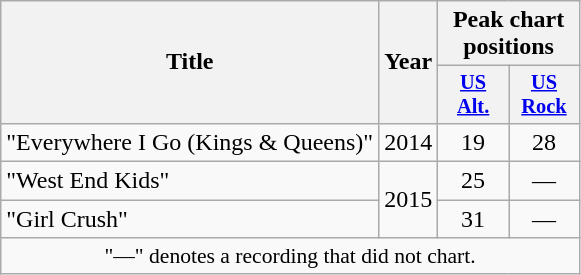<table class="wikitable plainrowheaders" style="text-align:center;" border="1">
<tr>
<th scope="col" rowspan="2">Title</th>
<th scope="col" rowspan="2">Year</th>
<th scope="col" colspan="2">Peak chart positions</th>
</tr>
<tr>
<th scope="col" style="width:3em;font-size:85%;"><a href='#'>US Alt.</a><br></th>
<th scope="col" style="width:3em;font-size:85%;"><a href='#'>US Rock</a><br></th>
</tr>
<tr>
<td align="left">"Everywhere I Go (Kings & Queens)"</td>
<td>2014</td>
<td align="center">19</td>
<td align="center">28</td>
</tr>
<tr>
<td align="left">"West End Kids"</td>
<td rowspan="2">2015</td>
<td align="center">25</td>
<td align="center">—</td>
</tr>
<tr>
<td align="left">"Girl Crush"</td>
<td align="center">31</td>
<td align="center">—</td>
</tr>
<tr>
<td colspan="4" style="font-size:90%">"—" denotes a recording that did not chart.</td>
</tr>
</table>
